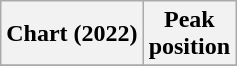<table class="wikitable sortable">
<tr>
<th>Chart (2022)</th>
<th>Peak<br>position</th>
</tr>
<tr>
</tr>
</table>
